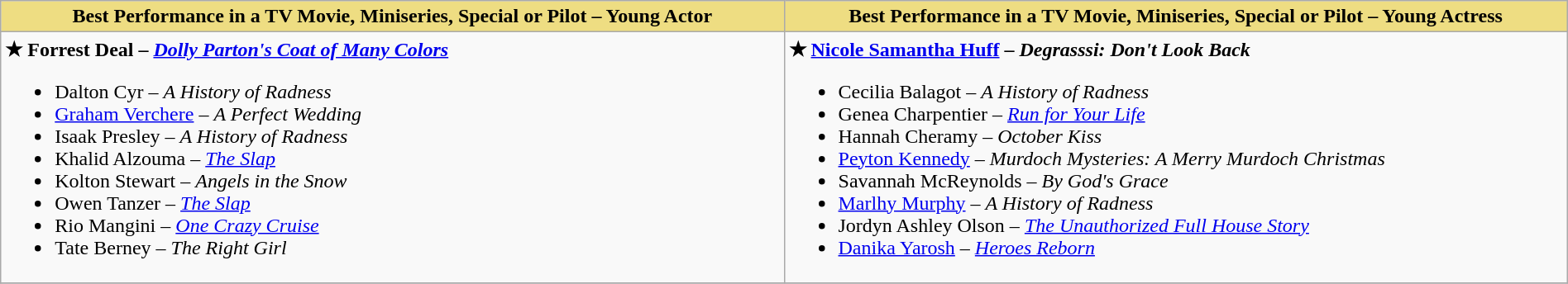<table class="wikitable" style="width:100%;">
<tr>
<th style="background:#EEDD82; width:50%;">Best Performance in a TV Movie, Miniseries, Special or Pilot – Young Actor</th>
<th style="background:#EEDD82; width:50%;">Best Performance in a TV Movie, Miniseries, Special or Pilot – Young Actress</th>
</tr>
<tr>
<td valign="top"><strong>★</strong> <strong>Forrest Deal</strong> <strong>–</strong> <strong><em><a href='#'>Dolly Parton's Coat of Many Colors</a></em></strong><br><ul><li>Dalton Cyr – <em>A History of Radness</em></li><li><a href='#'>Graham Verchere</a> – <em>A Perfect Wedding</em></li><li>Isaak Presley  – <em>A History of Radness</em></li><li>Khalid Alzouma – <em><a href='#'>The Slap</a></em></li><li>Kolton Stewart – <em>Angels in the Snow</em></li><li>Owen Tanzer – <em><a href='#'>The Slap</a></em></li><li>Rio Mangini – <em><a href='#'>One Crazy Cruise</a></em></li><li>Tate Berney – <em>The Right Girl</em></li></ul></td>
<td valign="top"><strong>★</strong> <strong><a href='#'>Nicole Samantha Huff</a></strong> <strong>–</strong> <strong><em>Degrasssi: Don't Look Back</em></strong><br><ul><li>Cecilia Balagot – <em>A History of Radness</em></li><li>Genea Charpentier – <em><a href='#'>Run for Your Life</a></em></li><li>Hannah Cheramy  – <em>October Kiss</em></li><li><a href='#'>Peyton Kennedy</a> – <em>Murdoch Mysteries: A Merry Murdoch Christmas</em></li><li>Savannah McReynolds – <em>By God's Grace</em></li><li><a href='#'>Marlhy Murphy</a> – <em>A History of Radness</em></li><li>Jordyn Ashley Olson – <em><a href='#'>The Unauthorized Full House Story</a></em></li><li><a href='#'>Danika Yarosh</a> – <em><a href='#'>Heroes Reborn</a></em></li></ul></td>
</tr>
<tr>
</tr>
</table>
